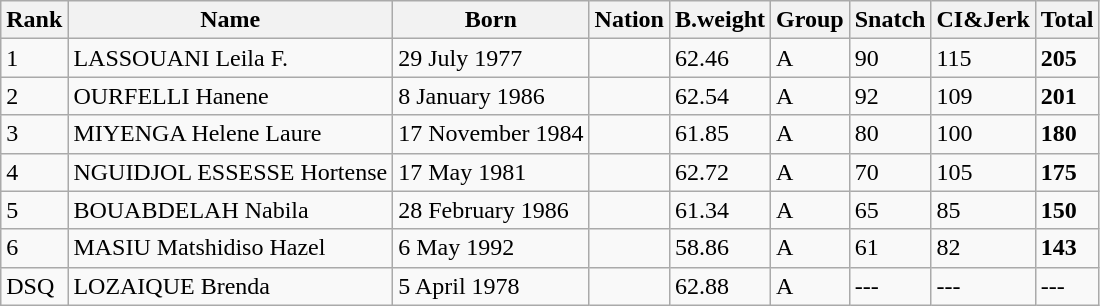<table class="wikitable">
<tr>
<th>Rank</th>
<th>Name</th>
<th>Born</th>
<th>Nation</th>
<th>B.weight</th>
<th>Group</th>
<th>Snatch</th>
<th>CI&Jerk</th>
<th>Total</th>
</tr>
<tr>
<td>1</td>
<td>LASSOUANI Leila F.</td>
<td>29 July 1977</td>
<td></td>
<td>62.46</td>
<td>A</td>
<td>90</td>
<td>115</td>
<td><strong>205</strong></td>
</tr>
<tr>
<td>2</td>
<td>OURFELLI Hanene</td>
<td>8 January 1986</td>
<td></td>
<td>62.54</td>
<td>A</td>
<td>92</td>
<td>109</td>
<td><strong>201</strong></td>
</tr>
<tr>
<td>3</td>
<td>MIYENGA Helene Laure</td>
<td>17 November 1984</td>
<td></td>
<td>61.85</td>
<td>A</td>
<td>80</td>
<td>100</td>
<td><strong>180</strong></td>
</tr>
<tr>
<td>4</td>
<td>NGUIDJOL ESSESSE Hortense</td>
<td>17 May 1981</td>
<td></td>
<td>62.72</td>
<td>A</td>
<td>70</td>
<td>105</td>
<td><strong>175</strong></td>
</tr>
<tr>
<td>5</td>
<td>BOUABDELAH Nabila</td>
<td>28 February 1986</td>
<td></td>
<td>61.34</td>
<td>A</td>
<td>65</td>
<td>85</td>
<td><strong>150</strong></td>
</tr>
<tr>
<td>6</td>
<td>MASIU Matshidiso Hazel</td>
<td>6 May 1992</td>
<td></td>
<td>58.86</td>
<td>A</td>
<td>61</td>
<td>82</td>
<td><strong>143</strong></td>
</tr>
<tr>
<td>DSQ</td>
<td>LOZAIQUE Brenda</td>
<td>5 April 1978</td>
<td></td>
<td>62.88</td>
<td>A</td>
<td>---</td>
<td>---</td>
<td>---</td>
</tr>
</table>
